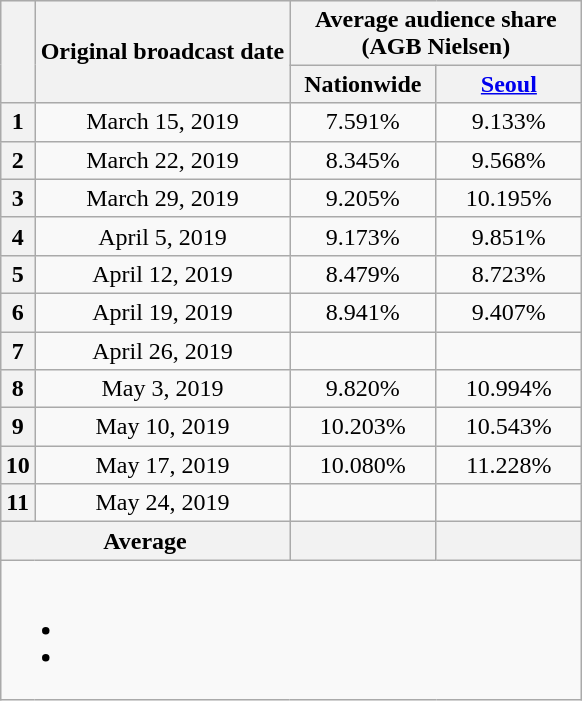<table class="wikitable" style="text-align:center;max-width:450px; margin-left: auto; margin-right: auto; border: none;">
<tr>
</tr>
<tr>
<th rowspan="2"></th>
<th rowspan="2">Original broadcast date</th>
<th colspan="2">Average audience share<br>(AGB Nielsen)</th>
</tr>
<tr>
<th width="90">Nationwide</th>
<th width="90"><a href='#'>Seoul</a></th>
</tr>
<tr>
<th>1</th>
<td>March 15, 2019</td>
<td>7.591%</td>
<td>9.133%</td>
</tr>
<tr>
<th>2</th>
<td>March 22, 2019</td>
<td>8.345%</td>
<td>9.568%</td>
</tr>
<tr>
<th>3</th>
<td>March 29, 2019</td>
<td>9.205%</td>
<td>10.195%</td>
</tr>
<tr>
<th>4</th>
<td>April 5, 2019</td>
<td>9.173%</td>
<td>9.851%</td>
</tr>
<tr>
<th>5</th>
<td>April 12, 2019</td>
<td>8.479%</td>
<td>8.723%</td>
</tr>
<tr>
<th>6</th>
<td>April 19, 2019</td>
<td>8.941%</td>
<td>9.407%</td>
</tr>
<tr>
<th>7</th>
<td>April 26, 2019</td>
<td></td>
<td></td>
</tr>
<tr>
<th>8</th>
<td>May 3, 2019</td>
<td>9.820%</td>
<td>10.994%</td>
</tr>
<tr>
<th>9</th>
<td>May 10, 2019</td>
<td>10.203%</td>
<td>10.543%</td>
</tr>
<tr>
<th>10</th>
<td>May 17, 2019</td>
<td>10.080%</td>
<td>11.228%</td>
</tr>
<tr>
<th>11</th>
<td>May 24, 2019</td>
<td></td>
<td></td>
</tr>
<tr>
<th colspan="2">Average</th>
<th></th>
<th></th>
</tr>
<tr>
<td colspan="4"><br><ul><li></li><li></li></ul></td>
</tr>
</table>
